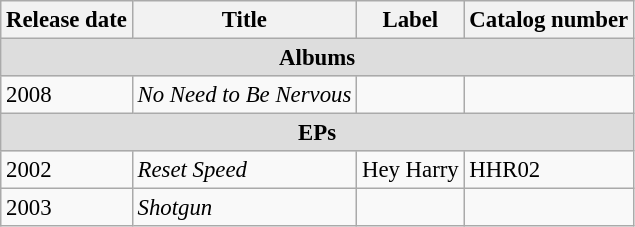<table class="wikitable" style="font-size: 95%;">
<tr>
<th>Release date</th>
<th>Title</th>
<th>Label</th>
<th>Catalog number</th>
</tr>
<tr bgcolor="#DDDDDD">
<td colspan=6 align=center><strong>Albums</strong></td>
</tr>
<tr>
<td>2008</td>
<td><em>No Need to Be Nervous</em></td>
<td></td>
<td></td>
</tr>
<tr bgcolor="#DDDDDD">
<td colspan=6 align=center><strong>EPs</strong></td>
</tr>
<tr>
<td>2002</td>
<td><em>Reset Speed</em></td>
<td>Hey Harry</td>
<td>HHR02</td>
</tr>
<tr>
<td>2003</td>
<td><em>Shotgun</em></td>
<td></td>
<td></td>
</tr>
</table>
